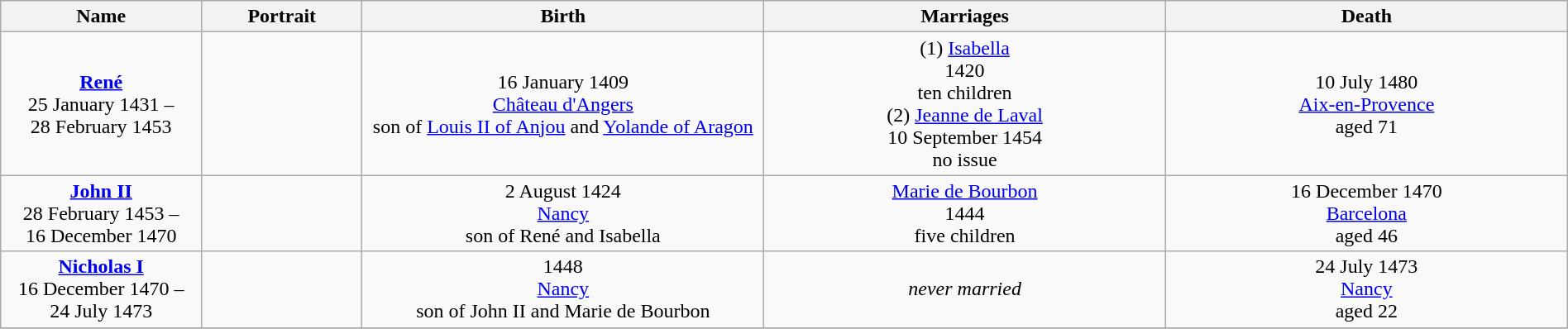<table style="text-align:center; width:100%" class="wikitable">
<tr>
<th width=10%>Name</th>
<th width=8%>Portrait</th>
<th width=20%>Birth</th>
<th width=20%>Marriages</th>
<th width=20%>Death</th>
</tr>
<tr>
<td><strong><a href='#'>René</a></strong><br>25 January 1431 – <br>28 February 1453</td>
<td></td>
<td>16 January 1409<br><a href='#'>Château d'Angers</a><br>son of <a href='#'>Louis II of Anjou</a> and <a href='#'>Yolande of Aragon</a></td>
<td>(1) <a href='#'>Isabella</a><br>1420<br>ten children<br>(2) <a href='#'>Jeanne de Laval</a><br>10 September 1454<br>no issue</td>
<td>10 July 1480<br><a href='#'>Aix-en-Provence</a><br>aged 71</td>
</tr>
<tr>
<td><strong><a href='#'>John II</a></strong><br>28 February 1453 – <br>16 December 1470</td>
<td></td>
<td>2 August 1424<br><a href='#'>Nancy</a><br>son of René and Isabella</td>
<td><a href='#'>Marie de Bourbon</a><br>1444<br>five children</td>
<td>16 December 1470<br><a href='#'>Barcelona</a><br>aged 46</td>
</tr>
<tr>
<td><strong><a href='#'>Nicholas I</a></strong><br>16 December 1470 – <br>24 July 1473</td>
<td></td>
<td>1448<br><a href='#'>Nancy</a><br>son of John II and Marie de Bourbon</td>
<td><em>never married</em></td>
<td>24 July 1473<br><a href='#'>Nancy</a><br>aged 22</td>
</tr>
<tr>
</tr>
</table>
